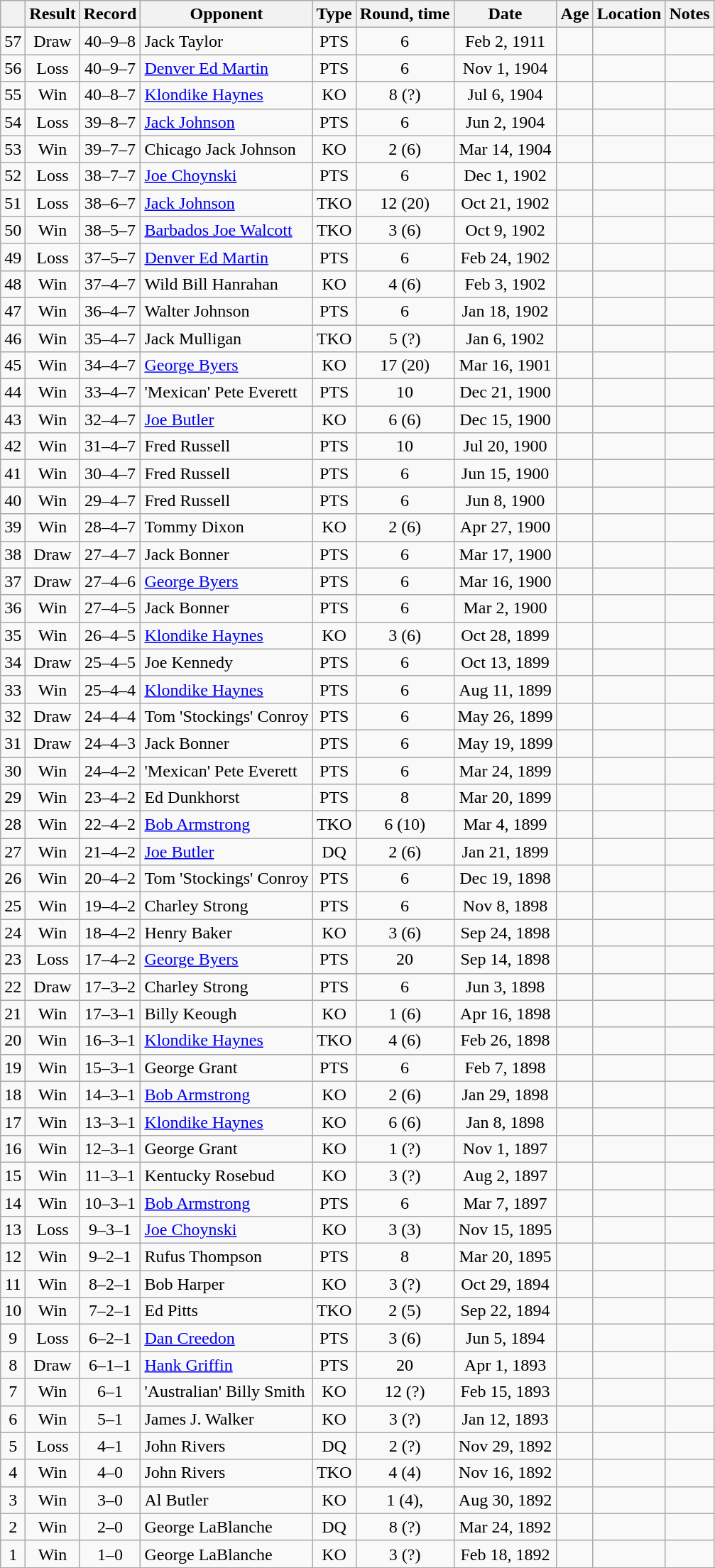<table class="wikitable" style="text-align:center">
<tr>
<th></th>
<th>Result</th>
<th>Record</th>
<th>Opponent</th>
<th>Type</th>
<th>Round, time</th>
<th>Date</th>
<th>Age</th>
<th>Location</th>
<th>Notes</th>
</tr>
<tr>
<td>57</td>
<td>Draw</td>
<td>40–9–8</td>
<td align=left>Jack Taylor</td>
<td>PTS</td>
<td>6</td>
<td>Feb 2, 1911</td>
<td style="text-align:left;"></td>
<td style="text-align:left;"></td>
<td style="text-align:left;"></td>
</tr>
<tr>
<td>56</td>
<td>Loss</td>
<td>40–9–7</td>
<td align=left><a href='#'>Denver Ed Martin</a></td>
<td>PTS</td>
<td>6</td>
<td>Nov 1, 1904</td>
<td style="text-align:left;"></td>
<td style="text-align:left;"></td>
<td style="text-align:left;"></td>
</tr>
<tr>
<td>55</td>
<td>Win</td>
<td>40–8–7</td>
<td align=left><a href='#'>Klondike Haynes</a></td>
<td>KO</td>
<td>8 (?)</td>
<td>Jul 6, 1904</td>
<td style="text-align:left;"></td>
<td style="text-align:left;"></td>
<td></td>
</tr>
<tr>
<td>54</td>
<td>Loss</td>
<td>39–8–7</td>
<td align=left><a href='#'>Jack Johnson</a></td>
<td>PTS</td>
<td>6</td>
<td>Jun 2, 1904</td>
<td style="text-align:left;"></td>
<td style="text-align:left;"></td>
<td style="text-align:left;"></td>
</tr>
<tr>
<td>53</td>
<td>Win</td>
<td>39–7–7</td>
<td align=left>Chicago Jack Johnson</td>
<td>KO</td>
<td>2 (6)</td>
<td>Mar 14, 1904</td>
<td style="text-align:left;"></td>
<td style="text-align:left;"></td>
<td></td>
</tr>
<tr>
<td>52</td>
<td>Loss</td>
<td>38–7–7</td>
<td align=left><a href='#'>Joe Choynski</a></td>
<td>PTS</td>
<td>6</td>
<td>Dec 1, 1902</td>
<td style="text-align:left;"></td>
<td style="text-align:left;"></td>
<td></td>
</tr>
<tr>
<td>51</td>
<td>Loss</td>
<td>38–6–7</td>
<td align=left><a href='#'>Jack Johnson</a></td>
<td>TKO</td>
<td>12 (20)</td>
<td>Oct 21, 1902</td>
<td style="text-align:left;"></td>
<td style="text-align:left;"></td>
<td style="text-align:left;"></td>
</tr>
<tr>
<td>50</td>
<td>Win</td>
<td>38–5–7</td>
<td align=left><a href='#'>Barbados Joe Walcott</a></td>
<td>TKO</td>
<td>3 (6)</td>
<td>Oct 9, 1902</td>
<td style="text-align:left;"></td>
<td style="text-align:left;"></td>
<td style="text-align:left;"></td>
</tr>
<tr>
<td>49</td>
<td>Loss</td>
<td>37–5–7</td>
<td align=left><a href='#'>Denver Ed Martin</a></td>
<td>PTS</td>
<td>6</td>
<td>Feb 24, 1902</td>
<td style="text-align:left;"></td>
<td style="text-align:left;"></td>
<td style="text-align:left;"></td>
</tr>
<tr>
<td>48</td>
<td>Win</td>
<td>37–4–7</td>
<td align=left>Wild Bill Hanrahan</td>
<td>KO</td>
<td>4 (6)</td>
<td>Feb 3, 1902</td>
<td style="text-align:left;"></td>
<td style="text-align:left;"></td>
<td></td>
</tr>
<tr>
<td>47</td>
<td>Win</td>
<td>36–4–7</td>
<td align=left>Walter Johnson</td>
<td>PTS</td>
<td>6</td>
<td>Jan 18, 1902</td>
<td style="text-align:left;"></td>
<td style="text-align:left;"></td>
<td></td>
</tr>
<tr>
<td>46</td>
<td>Win</td>
<td>35–4–7</td>
<td align=left>Jack Mulligan</td>
<td>TKO</td>
<td>5 (?)</td>
<td>Jan 6, 1902</td>
<td style="text-align:left;"></td>
<td style="text-align:left;"></td>
<td></td>
</tr>
<tr>
<td>45</td>
<td>Win</td>
<td>34–4–7</td>
<td align=left><a href='#'>George Byers</a></td>
<td>KO</td>
<td>17 (20)</td>
<td>Mar 16, 1901</td>
<td style="text-align:left;"></td>
<td style="text-align:left;"></td>
<td style="text-align:left;"></td>
</tr>
<tr>
<td>44</td>
<td>Win</td>
<td>33–4–7</td>
<td align=left>'Mexican' Pete Everett</td>
<td>PTS</td>
<td>10</td>
<td>Dec 21, 1900</td>
<td style="text-align:left;"></td>
<td style="text-align:left;"></td>
<td></td>
</tr>
<tr>
<td>43</td>
<td>Win</td>
<td>32–4–7</td>
<td align=left><a href='#'>Joe Butler</a></td>
<td>KO</td>
<td>6 (6)</td>
<td>Dec 15, 1900</td>
<td style="text-align:left;"></td>
<td style="text-align:left;"></td>
<td style="text-align:left;"></td>
</tr>
<tr>
<td>42</td>
<td>Win</td>
<td>31–4–7</td>
<td align=left>Fred Russell</td>
<td>PTS</td>
<td>10</td>
<td>Jul 20, 1900</td>
<td style="text-align:left;"></td>
<td style="text-align:left;"></td>
<td></td>
</tr>
<tr>
<td>41</td>
<td>Win</td>
<td>30–4–7</td>
<td align=left>Fred Russell</td>
<td>PTS</td>
<td>6</td>
<td>Jun 15, 1900</td>
<td style="text-align:left;"></td>
<td style="text-align:left;"></td>
<td></td>
</tr>
<tr>
<td>40</td>
<td>Win</td>
<td>29–4–7</td>
<td align=left>Fred Russell</td>
<td>PTS</td>
<td>6</td>
<td>Jun 8, 1900</td>
<td style="text-align:left;"></td>
<td style="text-align:left;"></td>
<td></td>
</tr>
<tr>
<td>39</td>
<td>Win</td>
<td>28–4–7</td>
<td align=left>Tommy Dixon</td>
<td>KO</td>
<td>2 (6)</td>
<td>Apr 27, 1900</td>
<td style="text-align:left;"></td>
<td style="text-align:left;"></td>
<td></td>
</tr>
<tr>
<td>38</td>
<td>Draw</td>
<td>27–4–7</td>
<td align=left>Jack Bonner</td>
<td>PTS</td>
<td>6</td>
<td>Mar 17, 1900</td>
<td style="text-align:left;"></td>
<td style="text-align:left;"></td>
<td></td>
</tr>
<tr>
<td>37</td>
<td>Draw</td>
<td>27–4–6</td>
<td align=left><a href='#'>George Byers</a></td>
<td>PTS</td>
<td>6</td>
<td>Mar 16, 1900</td>
<td style="text-align:left;"></td>
<td style="text-align:left;"></td>
<td style="text-align:left;"></td>
</tr>
<tr>
<td>36</td>
<td>Win</td>
<td>27–4–5</td>
<td align=left>Jack Bonner</td>
<td>PTS</td>
<td>6</td>
<td>Mar 2, 1900</td>
<td style="text-align:left;"></td>
<td style="text-align:left;"></td>
<td></td>
</tr>
<tr>
<td>35</td>
<td>Win</td>
<td>26–4–5</td>
<td align=left><a href='#'>Klondike Haynes</a></td>
<td>KO</td>
<td>3 (6)</td>
<td>Oct 28, 1899</td>
<td style="text-align:left;"></td>
<td style="text-align:left;"></td>
<td style="text-align:left;"></td>
</tr>
<tr>
<td>34</td>
<td>Draw</td>
<td>25–4–5</td>
<td align=left>Joe Kennedy</td>
<td>PTS</td>
<td>6</td>
<td>Oct 13, 1899</td>
<td style="text-align:left;"></td>
<td style="text-align:left;"></td>
<td></td>
</tr>
<tr>
<td>33</td>
<td>Win</td>
<td>25–4–4</td>
<td align=left><a href='#'>Klondike Haynes</a></td>
<td>PTS</td>
<td>6</td>
<td>Aug 11, 1899</td>
<td style="text-align:left;"></td>
<td style="text-align:left;"></td>
<td style="text-align:left;"></td>
</tr>
<tr>
<td>32</td>
<td>Draw</td>
<td>24–4–4</td>
<td align=left>Tom 'Stockings' Conroy</td>
<td>PTS</td>
<td>6</td>
<td>May 26, 1899</td>
<td style="text-align:left;"></td>
<td style="text-align:left;"></td>
<td></td>
</tr>
<tr>
<td>31</td>
<td>Draw</td>
<td>24–4–3</td>
<td align=left>Jack Bonner</td>
<td>PTS</td>
<td>6</td>
<td>May 19, 1899</td>
<td style="text-align:left;"></td>
<td style="text-align:left;"></td>
<td></td>
</tr>
<tr>
<td>30</td>
<td>Win</td>
<td>24–4–2</td>
<td align=left>'Mexican' Pete Everett</td>
<td>PTS</td>
<td>6</td>
<td>Mar 24, 1899</td>
<td style="text-align:left;"></td>
<td style="text-align:left;"></td>
<td></td>
</tr>
<tr>
<td>29</td>
<td>Win</td>
<td>23–4–2</td>
<td align=left>Ed Dunkhorst</td>
<td>PTS</td>
<td>8</td>
<td>Mar 20, 1899</td>
<td style="text-align:left;"></td>
<td style="text-align:left;"></td>
<td></td>
</tr>
<tr>
<td>28</td>
<td>Win</td>
<td>22–4–2</td>
<td align=left><a href='#'>Bob Armstrong</a></td>
<td>TKO</td>
<td>6 (10)</td>
<td>Mar 4, 1899</td>
<td style="text-align:left;"></td>
<td style="text-align:left;"></td>
<td style="text-align:left;"></td>
</tr>
<tr>
<td>27</td>
<td>Win</td>
<td>21–4–2</td>
<td align=left><a href='#'>Joe Butler</a></td>
<td>DQ</td>
<td>2 (6)</td>
<td>Jan 21, 1899</td>
<td style="text-align:left;"></td>
<td style="text-align:left;"></td>
<td style="text-align:left;"></td>
</tr>
<tr>
<td>26</td>
<td>Win</td>
<td>20–4–2</td>
<td align=left>Tom 'Stockings' Conroy</td>
<td>PTS</td>
<td>6</td>
<td>Dec 19, 1898</td>
<td style="text-align:left;"></td>
<td style="text-align:left;"></td>
<td></td>
</tr>
<tr>
<td>25</td>
<td>Win</td>
<td>19–4–2</td>
<td align=left>Charley Strong</td>
<td>PTS</td>
<td>6</td>
<td>Nov 8, 1898</td>
<td style="text-align:left;"></td>
<td style="text-align:left;"></td>
<td></td>
</tr>
<tr>
<td>24</td>
<td>Win</td>
<td>18–4–2</td>
<td align=left>Henry Baker</td>
<td>KO</td>
<td>3 (6)</td>
<td>Sep 24, 1898</td>
<td style="text-align:left;"></td>
<td style="text-align:left;"></td>
<td></td>
</tr>
<tr>
<td>23</td>
<td>Loss</td>
<td>17–4–2</td>
<td align=left><a href='#'>George Byers</a></td>
<td>PTS</td>
<td>20</td>
<td>Sep 14, 1898</td>
<td style="text-align:left;"></td>
<td style="text-align:left;"></td>
<td style="text-align:left;"></td>
</tr>
<tr>
<td>22</td>
<td>Draw</td>
<td>17–3–2</td>
<td align=left>Charley Strong</td>
<td>PTS</td>
<td>6</td>
<td>Jun 3, 1898</td>
<td style="text-align:left;"></td>
<td style="text-align:left;"></td>
<td style="text-align:left;"></td>
</tr>
<tr>
<td>21</td>
<td>Win</td>
<td>17–3–1</td>
<td align=left>Billy Keough</td>
<td>KO</td>
<td>1 (6)</td>
<td>Apr 16, 1898</td>
<td style="text-align:left;"></td>
<td style="text-align:left;"></td>
<td></td>
</tr>
<tr>
<td>20</td>
<td>Win</td>
<td>16–3–1</td>
<td align=left><a href='#'>Klondike Haynes</a></td>
<td>TKO</td>
<td>4 (6)</td>
<td>Feb 26, 1898</td>
<td style="text-align:left;"></td>
<td style="text-align:left;"></td>
<td style="text-align:left;"></td>
</tr>
<tr>
<td>19</td>
<td>Win</td>
<td>15–3–1</td>
<td align=left>George Grant</td>
<td>PTS</td>
<td>6</td>
<td>Feb 7, 1898</td>
<td style="text-align:left;"></td>
<td style="text-align:left;"></td>
<td></td>
</tr>
<tr>
<td>18</td>
<td>Win</td>
<td>14–3–1</td>
<td align=left><a href='#'>Bob Armstrong</a></td>
<td>KO</td>
<td>2 (6)</td>
<td>Jan 29, 1898</td>
<td style="text-align:left;"></td>
<td style="text-align:left;"></td>
<td style="text-align:left;"></td>
</tr>
<tr>
<td>17</td>
<td>Win</td>
<td>13–3–1</td>
<td align=left><a href='#'>Klondike Haynes</a></td>
<td>KO</td>
<td>6 (6)</td>
<td>Jan 8, 1898</td>
<td style="text-align:left;"></td>
<td style="text-align:left;"></td>
<td></td>
</tr>
<tr>
<td>16</td>
<td>Win</td>
<td>12–3–1</td>
<td align=left>George Grant</td>
<td>KO</td>
<td>1 (?)</td>
<td>Nov 1, 1897</td>
<td style="text-align:left;"></td>
<td style="text-align:left;"></td>
<td></td>
</tr>
<tr>
<td>15</td>
<td>Win</td>
<td>11–3–1</td>
<td align=left>Kentucky Rosebud</td>
<td>KO</td>
<td>3 (?)</td>
<td>Aug 2, 1897</td>
<td style="text-align:left;"></td>
<td style="text-align:left;"></td>
<td></td>
</tr>
<tr>
<td>14</td>
<td>Win</td>
<td>10–3–1</td>
<td align=left><a href='#'>Bob Armstrong</a></td>
<td>PTS</td>
<td>6</td>
<td>Mar 7, 1897</td>
<td style="text-align:left;"></td>
<td style="text-align:left;"></td>
<td></td>
</tr>
<tr>
<td>13</td>
<td>Loss</td>
<td>9–3–1</td>
<td align=left><a href='#'>Joe Choynski</a></td>
<td>KO</td>
<td>3 (3)</td>
<td>Nov 15, 1895</td>
<td style="text-align:left;"></td>
<td style="text-align:left;"></td>
<td></td>
</tr>
<tr>
<td>12</td>
<td>Win</td>
<td>9–2–1</td>
<td align=left>Rufus Thompson</td>
<td>PTS</td>
<td>8</td>
<td>Mar 20, 1895</td>
<td style="text-align:left;"></td>
<td style="text-align:left;"></td>
<td></td>
</tr>
<tr>
<td>11</td>
<td>Win</td>
<td>8–2–1</td>
<td align=left>Bob Harper</td>
<td>KO</td>
<td>3 (?)</td>
<td>Oct 29, 1894</td>
<td style="text-align:left;"></td>
<td style="text-align:left;"></td>
<td></td>
</tr>
<tr>
<td>10</td>
<td>Win</td>
<td>7–2–1</td>
<td align=left>Ed Pitts</td>
<td>TKO</td>
<td>2 (5)</td>
<td>Sep 22, 1894</td>
<td style="text-align:left;"></td>
<td style="text-align:left;"></td>
<td style="text-align:left;"></td>
</tr>
<tr>
<td>9</td>
<td>Loss</td>
<td>6–2–1</td>
<td align=left><a href='#'>Dan Creedon</a></td>
<td>PTS</td>
<td>3 (6)</td>
<td>Jun 5, 1894</td>
<td style="text-align:left;"></td>
<td style="text-align:left;"></td>
<td></td>
</tr>
<tr>
<td>8</td>
<td>Draw</td>
<td>6–1–1</td>
<td align=left><a href='#'>Hank Griffin</a></td>
<td>PTS</td>
<td>20</td>
<td>Apr 1, 1893</td>
<td style="text-align:left;"></td>
<td style="text-align:left;"></td>
<td></td>
</tr>
<tr>
<td>7</td>
<td>Win</td>
<td>6–1</td>
<td align=left>'Australian' Billy Smith</td>
<td>KO</td>
<td>12 (?)</td>
<td>Feb 15, 1893</td>
<td style="text-align:left;"></td>
<td style="text-align:left;"></td>
<td></td>
</tr>
<tr>
<td>6</td>
<td>Win</td>
<td>5–1</td>
<td align=left>James J. Walker</td>
<td>KO</td>
<td>3 (?)</td>
<td>Jan 12, 1893</td>
<td style="text-align:left;"></td>
<td style="text-align:left;"></td>
<td></td>
</tr>
<tr>
<td>5</td>
<td>Loss</td>
<td>4–1</td>
<td align=left>John Rivers</td>
<td>DQ</td>
<td>2 (?)</td>
<td>Nov 29, 1892</td>
<td style="text-align:left;"></td>
<td style="text-align:left;"></td>
<td style="text-align:left;"></td>
</tr>
<tr>
<td>4</td>
<td>Win</td>
<td>4–0</td>
<td align=left>John Rivers</td>
<td>TKO</td>
<td>4 (4)</td>
<td>Nov 16, 1892</td>
<td style="text-align:left;"></td>
<td style="text-align:left;"></td>
<td></td>
</tr>
<tr>
<td>3</td>
<td>Win</td>
<td>3–0</td>
<td align=left>Al Butler</td>
<td>KO</td>
<td>1 (4), </td>
<td>Aug 30, 1892</td>
<td style="text-align:left;"></td>
<td style="text-align:left;"></td>
<td></td>
</tr>
<tr>
<td>2</td>
<td>Win</td>
<td>2–0</td>
<td align=left>George LaBlanche</td>
<td>DQ</td>
<td>8 (?)</td>
<td>Mar 24, 1892</td>
<td style="text-align:left;"></td>
<td style="text-align:left;"></td>
<td style="text-align:left;"></td>
</tr>
<tr>
<td>1</td>
<td>Win</td>
<td>1–0</td>
<td align=left>George LaBlanche</td>
<td>KO</td>
<td>3 (?)</td>
<td>Feb 18, 1892</td>
<td style="text-align:left;"></td>
<td style="text-align:left;"></td>
<td></td>
</tr>
<tr>
</tr>
</table>
